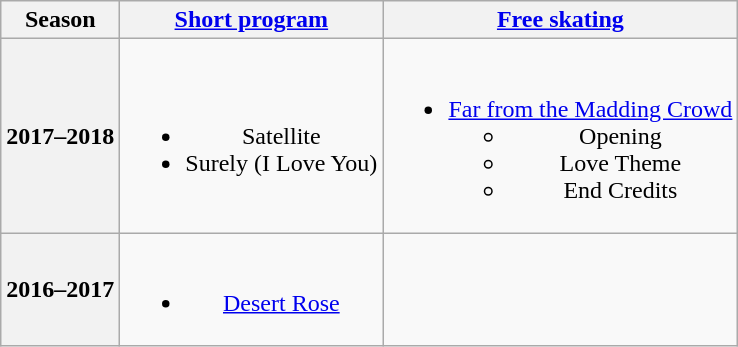<table class=wikitable style=text-align:center>
<tr>
<th>Season</th>
<th><a href='#'>Short program</a></th>
<th><a href='#'>Free skating</a></th>
</tr>
<tr>
<th>2017–2018 <br> </th>
<td><br><ul><li>Satellite <br></li><li>Surely (I Love You) <br></li></ul></td>
<td><br><ul><li><a href='#'>Far from the Madding Crowd</a> <br><ul><li>Opening</li><li>Love Theme</li><li>End Credits</li></ul></li></ul></td>
</tr>
<tr>
<th>2016–2017</th>
<td><br><ul><li><a href='#'>Desert Rose</a> <br></li></ul></td>
<td></td>
</tr>
</table>
